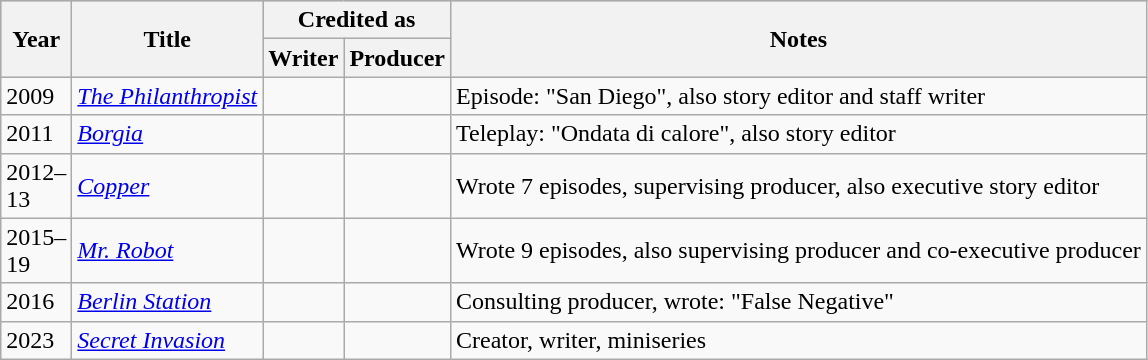<table class="wikitable">
<tr style="background:#ccc; text-align:center;">
<th rowspan="2" style="width:33px;">Year</th>
<th rowspan="2">Title</th>
<th colspan="2">Credited as</th>
<th rowspan="2">Notes</th>
</tr>
<tr>
<th>Writer</th>
<th>Producer</th>
</tr>
<tr>
<td>2009</td>
<td><em><a href='#'>The Philanthropist</a></em></td>
<td></td>
<td></td>
<td>Episode: "San Diego", also story editor and staff writer</td>
</tr>
<tr>
<td>2011</td>
<td><em><a href='#'>Borgia</a></em></td>
<td></td>
<td></td>
<td>Teleplay: "Ondata di calore", also story editor</td>
</tr>
<tr>
<td>2012–13</td>
<td><em><a href='#'>Copper</a></em></td>
<td></td>
<td></td>
<td>Wrote 7 episodes, supervising producer, also executive story editor</td>
</tr>
<tr>
<td>2015–19</td>
<td><em><a href='#'>Mr. Robot</a></em></td>
<td></td>
<td></td>
<td>Wrote 9 episodes, also supervising producer and co-executive producer</td>
</tr>
<tr>
<td>2016</td>
<td><em><a href='#'>Berlin Station</a></em></td>
<td></td>
<td></td>
<td>Consulting producer, wrote: "False Negative"</td>
</tr>
<tr>
<td>2023</td>
<td><em><a href='#'>Secret Invasion</a></em></td>
<td></td>
<td></td>
<td>Creator, writer, miniseries</td>
</tr>
</table>
